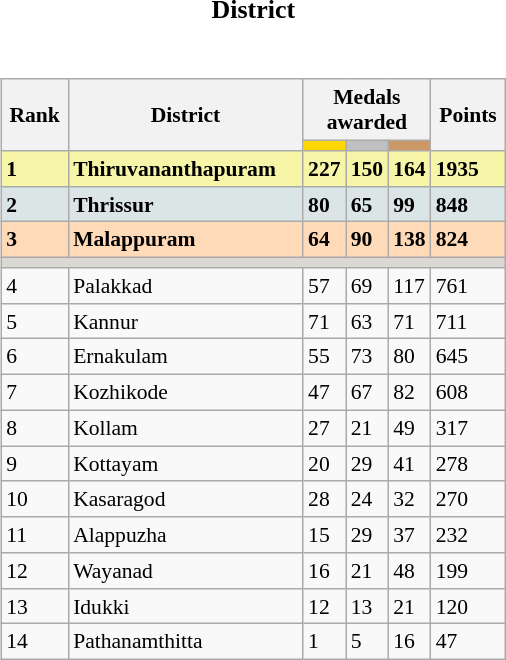<table style="font-size:90%;">
<tr>
<td width="50%" align="center"><big><strong>District</strong></big></td>
</tr>
<tr valign="top">
<td><br><table class="wikitable sortable" style="margin-left:auto;margin-right:auto;text-align:left">
<tr>
<th rowspan=2 data-sort-type="number">Rank</th>
<th rowspan=2>District</th>
<th colspan=3 width=12%>Medals awarded</th>
<th rowspan=2>Points</th>
</tr>
<tr>
<th align=center style="background:gold; width=7%;"></th>
<th align=center style="background:silver; width=7%;"></th>
<th align=center style="background:#cc9966; width=7%;"></th>
</tr>
<tr style="background-color:#F7F6A8; font-weight: bold">
<td>1</td>
<td>Thiruvananthapuram</td>
<td>227</td>
<td>150</td>
<td>164</td>
<td>1935</td>
</tr>
<tr style="background-color:#DCE5E5; font-weight: bold">
<td>2</td>
<td>Thrissur</td>
<td>80</td>
<td>65</td>
<td>99</td>
<td>848</td>
</tr>
<tr style="background-color:#FFDAB9; font-weight: bold">
<td>3</td>
<td>Malappuram</td>
<td>64</td>
<td>90</td>
<td>138</td>
<td>824</td>
</tr>
<tr>
<td colspan="6" bgcolor=#DBD7D2></td>
</tr>
<tr>
<td>4</td>
<td>Palakkad</td>
<td>57</td>
<td>69</td>
<td>117</td>
<td>761</td>
</tr>
<tr>
<td>5</td>
<td>Kannur</td>
<td>71</td>
<td>63</td>
<td>71</td>
<td>711</td>
</tr>
<tr>
<td>6</td>
<td>Ernakulam</td>
<td>55</td>
<td>73</td>
<td>80</td>
<td>645</td>
</tr>
<tr>
<td>7</td>
<td>Kozhikode</td>
<td>47</td>
<td>67</td>
<td>82</td>
<td>608</td>
</tr>
<tr>
<td>8</td>
<td>Kollam</td>
<td>27</td>
<td>21</td>
<td>49</td>
<td>317</td>
</tr>
<tr>
<td>9</td>
<td>Kottayam</td>
<td>20</td>
<td>29</td>
<td>41</td>
<td>278</td>
</tr>
<tr>
<td>10</td>
<td>Kasaragod</td>
<td>28</td>
<td>24</td>
<td>32</td>
<td>270</td>
</tr>
<tr>
<td>11</td>
<td>Alappuzha</td>
<td>15</td>
<td>29</td>
<td>37</td>
<td>232</td>
</tr>
<tr>
<td>12</td>
<td>Wayanad</td>
<td>16</td>
<td>21</td>
<td>48</td>
<td>199</td>
</tr>
<tr>
<td>13</td>
<td>Idukki</td>
<td>12</td>
<td>13</td>
<td>21</td>
<td>120</td>
</tr>
<tr>
<td>14</td>
<td>Pathanamthitta</td>
<td>1</td>
<td>5</td>
<td>16</td>
<td>47</td>
</tr>
</table>
</td>
<td></td>
</tr>
<tr valign="top">
</tr>
</table>
